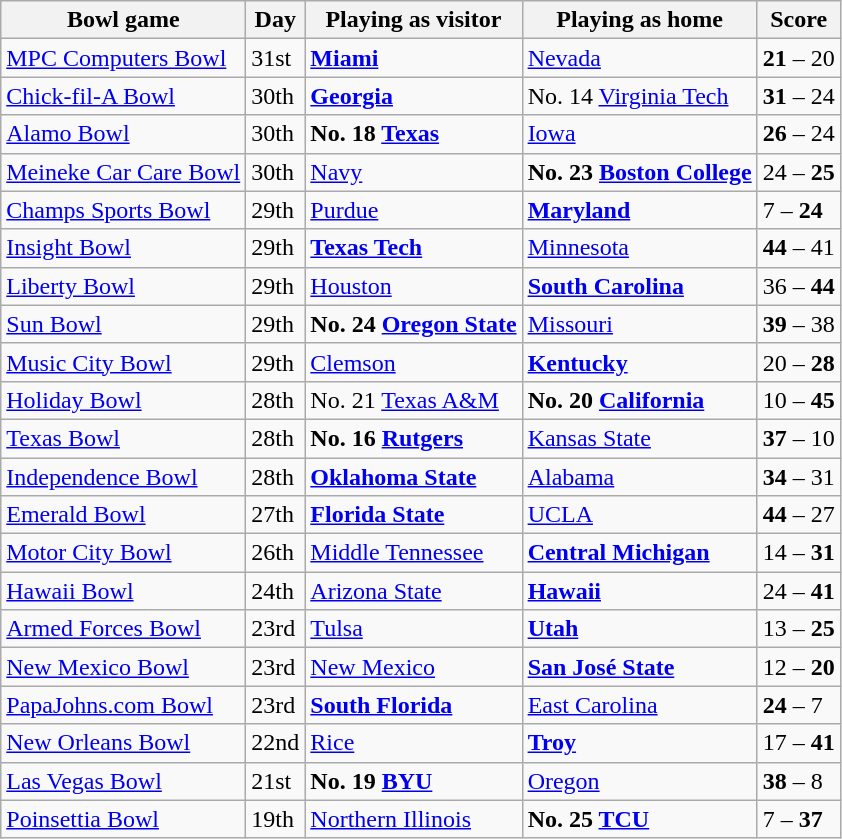<table class="wikitable">
<tr>
<th>Bowl game</th>
<th>Day</th>
<th>Playing as visitor</th>
<th>Playing as home</th>
<th>Score</th>
</tr>
<tr>
<td><a href='#'>MPC Computers Bowl</a></td>
<td>31st</td>
<td><strong><a href='#'>Miami</a></strong></td>
<td><a href='#'>Nevada</a></td>
<td><strong>21</strong> – 20</td>
</tr>
<tr>
<td><a href='#'>Chick-fil-A Bowl</a></td>
<td>30th</td>
<td><strong><a href='#'>Georgia</a></strong></td>
<td>No. 14 <a href='#'>Virginia Tech</a></td>
<td><strong>31</strong> – 24</td>
</tr>
<tr>
<td><a href='#'>Alamo Bowl</a></td>
<td>30th</td>
<td><strong>No. 18 <a href='#'>Texas</a></strong></td>
<td><a href='#'>Iowa</a></td>
<td><strong>26</strong> – 24</td>
</tr>
<tr>
<td><a href='#'>Meineke Car Care Bowl</a></td>
<td>30th</td>
<td><a href='#'>Navy</a></td>
<td><strong>No. 23 <a href='#'>Boston College</a></strong></td>
<td>24 – <strong>25</strong></td>
</tr>
<tr>
<td><a href='#'>Champs Sports Bowl</a></td>
<td>29th</td>
<td><a href='#'>Purdue</a></td>
<td><strong><a href='#'>Maryland</a></strong></td>
<td>7 – <strong>24</strong></td>
</tr>
<tr>
<td><a href='#'>Insight Bowl</a></td>
<td>29th</td>
<td><strong><a href='#'>Texas Tech</a></strong></td>
<td><a href='#'>Minnesota</a></td>
<td><strong>44</strong> – 41</td>
</tr>
<tr>
<td><a href='#'>Liberty Bowl</a></td>
<td>29th</td>
<td><a href='#'>Houston</a></td>
<td><strong><a href='#'>South Carolina</a></strong></td>
<td>36 – <strong>44</strong></td>
</tr>
<tr>
<td><a href='#'>Sun Bowl</a></td>
<td>29th</td>
<td><strong>No. 24 <a href='#'>Oregon State</a></strong></td>
<td><a href='#'>Missouri</a></td>
<td><strong>39</strong> – 38</td>
</tr>
<tr>
<td><a href='#'>Music City Bowl</a></td>
<td>29th</td>
<td><a href='#'>Clemson</a></td>
<td><strong><a href='#'>Kentucky</a></strong></td>
<td>20 – <strong>28</strong></td>
</tr>
<tr>
<td><a href='#'>Holiday Bowl</a></td>
<td>28th</td>
<td>No. 21 <a href='#'>Texas A&M</a></td>
<td><strong>No. 20 <a href='#'>California</a></strong></td>
<td>10 – <strong>45</strong></td>
</tr>
<tr>
<td><a href='#'>Texas Bowl</a></td>
<td>28th</td>
<td><strong>No. 16 <a href='#'>Rutgers</a></strong></td>
<td><a href='#'>Kansas State</a></td>
<td><strong>37</strong> – 10</td>
</tr>
<tr>
<td><a href='#'>Independence Bowl</a></td>
<td>28th</td>
<td><strong><a href='#'>Oklahoma State</a></strong></td>
<td><a href='#'>Alabama</a></td>
<td><strong>34</strong> –  31</td>
</tr>
<tr>
<td><a href='#'>Emerald Bowl</a></td>
<td>27th</td>
<td><strong><a href='#'>Florida State</a></strong></td>
<td><a href='#'>UCLA</a></td>
<td><strong>44</strong> – 27</td>
</tr>
<tr>
<td><a href='#'>Motor City Bowl</a></td>
<td>26th</td>
<td><a href='#'>Middle Tennessee</a></td>
<td><strong><a href='#'>Central Michigan</a></strong></td>
<td>14 – <strong>31</strong></td>
</tr>
<tr>
<td><a href='#'>Hawaii Bowl</a></td>
<td>24th</td>
<td><a href='#'>Arizona State</a></td>
<td><strong><a href='#'>Hawaii</a></strong></td>
<td>24 – <strong>41</strong></td>
</tr>
<tr>
<td><a href='#'>Armed Forces Bowl</a></td>
<td>23rd</td>
<td><a href='#'>Tulsa</a></td>
<td><strong><a href='#'>Utah</a></strong></td>
<td>13 – <strong>25</strong></td>
</tr>
<tr>
<td><a href='#'>New Mexico Bowl</a></td>
<td>23rd</td>
<td><a href='#'>New Mexico</a></td>
<td><strong><a href='#'>San José State</a></strong></td>
<td>12 – <strong>20</strong></td>
</tr>
<tr>
<td><a href='#'>PapaJohns.com Bowl</a></td>
<td>23rd</td>
<td><strong><a href='#'>South Florida</a></strong></td>
<td><a href='#'>East Carolina</a></td>
<td><strong>24</strong> – 7</td>
</tr>
<tr>
<td><a href='#'>New Orleans Bowl</a></td>
<td>22nd</td>
<td><a href='#'>Rice</a></td>
<td><strong><a href='#'>Troy</a></strong></td>
<td>17 – <strong>41</strong></td>
</tr>
<tr>
<td><a href='#'>Las Vegas Bowl</a></td>
<td>21st</td>
<td><strong>No. 19 <a href='#'>BYU</a></strong></td>
<td><a href='#'>Oregon</a></td>
<td><strong>38</strong> – 8</td>
</tr>
<tr>
<td><a href='#'>Poinsettia Bowl</a></td>
<td>19th</td>
<td><a href='#'>Northern Illinois</a></td>
<td><strong>No. 25 <a href='#'>TCU</a></strong></td>
<td>7 – <strong>37</strong></td>
</tr>
</table>
